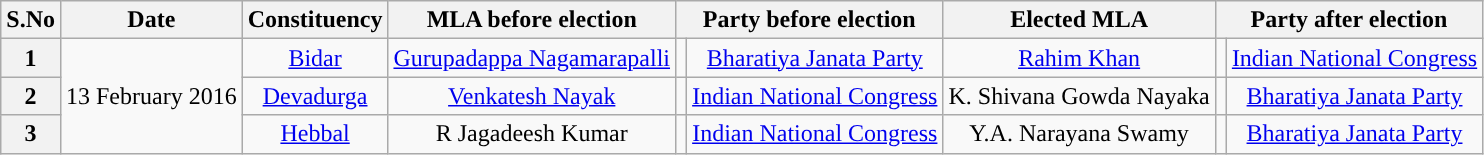<table class="wikitable sortable" style="text-align:center;">
<tr>
<th>S.No</th>
<th>Date</th>
<th>Constituency</th>
<th>MLA before election</th>
<th colspan="2">Party before election</th>
<th>Elected MLA</th>
<th colspan="2">Party after election</th>
</tr>
<tr>
<th>1</th>
<td rowspan="3">13 February 2016</td>
<td><a href='#'>Bidar</a></td>
<td><a href='#'>Gurupadappa Nagamarapalli</a></td>
<td></td>
<td><a href='#'>Bharatiya Janata Party</a></td>
<td><a href='#'>Rahim Khan</a></td>
<td></td>
<td><a href='#'>Indian National Congress</a></td>
</tr>
<tr>
<th>2</th>
<td><a href='#'>Devadurga</a></td>
<td><a href='#'>Venkatesh Nayak</a></td>
<td></td>
<td><a href='#'>Indian National Congress</a></td>
<td>K. Shivana Gowda Nayaka</td>
<td></td>
<td><a href='#'>Bharatiya Janata Party</a></td>
</tr>
<tr>
<th>3</th>
<td><a href='#'>Hebbal</a></td>
<td>R Jagadeesh Kumar</td>
<td></td>
<td><a href='#'>Indian National Congress</a></td>
<td>Y.A. Narayana Swamy</td>
<td></td>
<td><a href='#'>Bharatiya Janata Party</a></td>
</tr>
</table>
